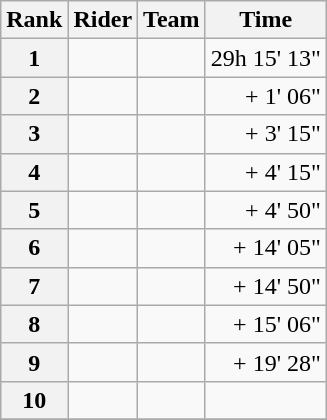<table class="wikitable" margin-bottom:0;">
<tr>
<th scope="col">Rank</th>
<th scope="col">Rider</th>
<th scope="col">Team</th>
<th scope="col">Time</th>
</tr>
<tr>
<th scope="row">1</th>
<td> </td>
<td></td>
<td align="right">29h 15' 13"</td>
</tr>
<tr>
<th scope="row">2</th>
<td></td>
<td></td>
<td align="right">+ 1' 06"</td>
</tr>
<tr>
<th scope="row">3</th>
<td></td>
<td></td>
<td align="right">+ 3' 15"</td>
</tr>
<tr>
<th scope="row">4</th>
<td></td>
<td></td>
<td align="right">+ 4' 15"</td>
</tr>
<tr>
<th scope="row">5</th>
<td></td>
<td></td>
<td align="right">+ 4' 50"</td>
</tr>
<tr>
<th scope="row">6</th>
<td></td>
<td></td>
<td align="right">+ 14' 05"</td>
</tr>
<tr>
<th scope="row">7</th>
<td></td>
<td></td>
<td align="right">+ 14' 50"</td>
</tr>
<tr>
<th scope="row">8</th>
<td></td>
<td></td>
<td align="right">+ 15' 06"</td>
</tr>
<tr>
<th scope="row">9</th>
<td></td>
<td></td>
<td align="right">+ 19' 28"</td>
</tr>
<tr>
<th scope="row">10</th>
<td></td>
<td></td>
<td align="right"></td>
</tr>
<tr>
</tr>
</table>
